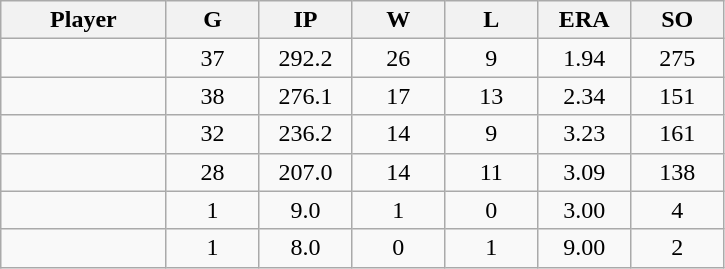<table class="wikitable sortable">
<tr>
<th bgcolor="#DDDDFF" width="16%">Player</th>
<th bgcolor="#DDDDFF" width="9%">G</th>
<th bgcolor="#DDDDFF" width="9%">IP</th>
<th bgcolor="#DDDDFF" width="9%">W</th>
<th bgcolor="#DDDDFF" width="9%">L</th>
<th bgcolor="#DDDDFF" width="9%">ERA</th>
<th bgcolor="#DDDDFF" width="9%">SO</th>
</tr>
<tr align="center">
<td></td>
<td>37</td>
<td>292.2</td>
<td>26</td>
<td>9</td>
<td>1.94</td>
<td>275</td>
</tr>
<tr align="center">
<td></td>
<td>38</td>
<td>276.1</td>
<td>17</td>
<td>13</td>
<td>2.34</td>
<td>151</td>
</tr>
<tr align="center">
<td></td>
<td>32</td>
<td>236.2</td>
<td>14</td>
<td>9</td>
<td>3.23</td>
<td>161</td>
</tr>
<tr align="center">
<td></td>
<td>28</td>
<td>207.0</td>
<td>14</td>
<td>11</td>
<td>3.09</td>
<td>138</td>
</tr>
<tr align="center">
<td></td>
<td>1</td>
<td>9.0</td>
<td>1</td>
<td>0</td>
<td>3.00</td>
<td>4</td>
</tr>
<tr align="center">
<td></td>
<td>1</td>
<td>8.0</td>
<td>0</td>
<td>1</td>
<td>9.00</td>
<td>2</td>
</tr>
</table>
